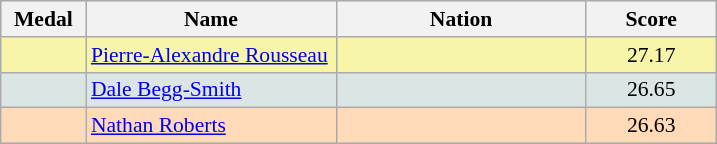<table class=wikitable style="border:1px solid #AAAAAA;font-size:90%">
<tr bgcolor="#E4E4E4">
<th width=50>Medal</th>
<th width=160>Name</th>
<th width=160>Nation</th>
<th width=80>Score</th>
</tr>
<tr bgcolor="#F7F6A8">
<td align="center"></td>
<td><a href='#'>Pierre-Alexandre Rousseau</a></td>
<td></td>
<td align="center">27.17</td>
</tr>
<tr bgcolor="#DCE5E5">
<td align="center"></td>
<td><a href='#'>Dale Begg-Smith</a></td>
<td></td>
<td align="center">26.65</td>
</tr>
<tr bgcolor="#FFDAB9">
<td align="center"></td>
<td><a href='#'>Nathan Roberts</a></td>
<td></td>
<td align="center">26.63</td>
</tr>
</table>
